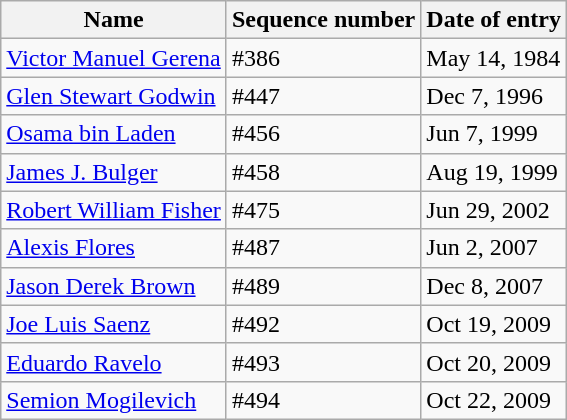<table class="wikitable">
<tr>
<th>Name</th>
<th>Sequence number</th>
<th>Date of entry</th>
</tr>
<tr>
<td><a href='#'>Victor Manuel Gerena</a></td>
<td>#386</td>
<td>May 14, 1984</td>
</tr>
<tr>
<td><a href='#'>Glen Stewart Godwin</a></td>
<td>#447</td>
<td>Dec 7, 1996</td>
</tr>
<tr>
<td><a href='#'>Osama bin Laden</a></td>
<td>#456</td>
<td>Jun 7, 1999</td>
</tr>
<tr>
<td><a href='#'>James J. Bulger</a></td>
<td>#458</td>
<td>Aug 19, 1999</td>
</tr>
<tr>
<td><a href='#'>Robert William Fisher</a></td>
<td>#475</td>
<td>Jun 29, 2002</td>
</tr>
<tr>
<td><a href='#'>Alexis Flores</a></td>
<td>#487</td>
<td>Jun 2, 2007</td>
</tr>
<tr>
<td><a href='#'>Jason Derek Brown</a></td>
<td>#489</td>
<td>Dec 8, 2007</td>
</tr>
<tr>
<td><a href='#'>Joe Luis Saenz</a></td>
<td>#492</td>
<td>Oct 19, 2009</td>
</tr>
<tr>
<td><a href='#'>Eduardo Ravelo</a></td>
<td>#493</td>
<td>Oct 20, 2009</td>
</tr>
<tr>
<td><a href='#'>Semion Mogilevich</a></td>
<td>#494</td>
<td>Oct 22, 2009</td>
</tr>
</table>
